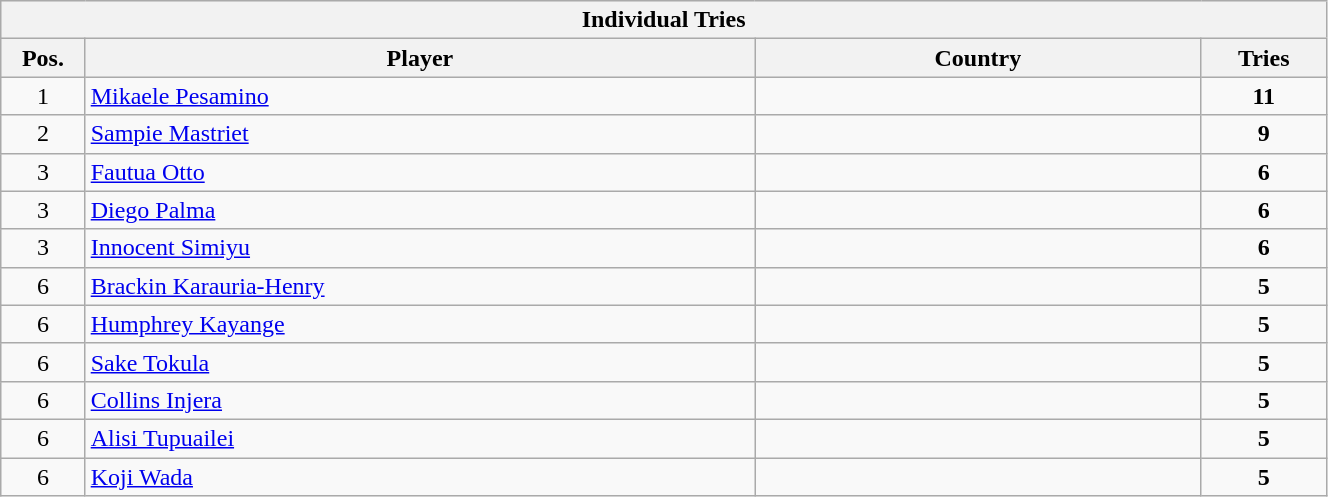<table class="wikitable" style="font-size:100%; width: 70%; text-align: centre">
<tr bgcolor="#efefef">
<th colspan=4 style="border-right:0px;";>Individual Tries</th>
</tr>
<tr bgcolor="#efefef">
<th width=1%>Pos.</th>
<th width=15%>Player</th>
<th width=10%>Country</th>
<th width=2%>Tries</th>
</tr>
<tr>
<td align=center>1</td>
<td align=left><a href='#'>Mikaele Pesamino</a></td>
<td align=left></td>
<td align=center><strong>11</strong></td>
</tr>
<tr>
<td align=center>2</td>
<td align=left><a href='#'>Sampie Mastriet</a></td>
<td align=left></td>
<td align=center><strong>9</strong></td>
</tr>
<tr>
<td align=center>3</td>
<td align=left><a href='#'>Fautua Otto</a></td>
<td align=left></td>
<td align=center><strong>6</strong></td>
</tr>
<tr>
<td align=center>3</td>
<td align=left><a href='#'>Diego Palma</a></td>
<td align=left></td>
<td align=center><strong>6</strong></td>
</tr>
<tr>
<td align=center>3</td>
<td align=left><a href='#'>Innocent Simiyu</a></td>
<td align=left></td>
<td align=center><strong>6</strong></td>
</tr>
<tr>
<td align=center>6</td>
<td align=left><a href='#'>Brackin Karauria-Henry</a></td>
<td align=left></td>
<td align=center><strong>5</strong></td>
</tr>
<tr>
<td align=center>6</td>
<td align=left><a href='#'>Humphrey Kayange</a></td>
<td align=left></td>
<td align=center><strong>5</strong></td>
</tr>
<tr>
<td align=center>6</td>
<td align=left><a href='#'>Sake Tokula</a></td>
<td align=left></td>
<td align=center><strong>5</strong></td>
</tr>
<tr>
<td align=center>6</td>
<td align=left><a href='#'>Collins Injera</a></td>
<td align=left></td>
<td align=center><strong>5</strong></td>
</tr>
<tr>
<td align=center>6</td>
<td align=left><a href='#'>Alisi Tupuailei</a></td>
<td align=left></td>
<td align=center><strong>5</strong></td>
</tr>
<tr>
<td align=center>6</td>
<td align=left><a href='#'>Koji Wada</a></td>
<td align=left></td>
<td align=center><strong>5</strong></td>
</tr>
</table>
